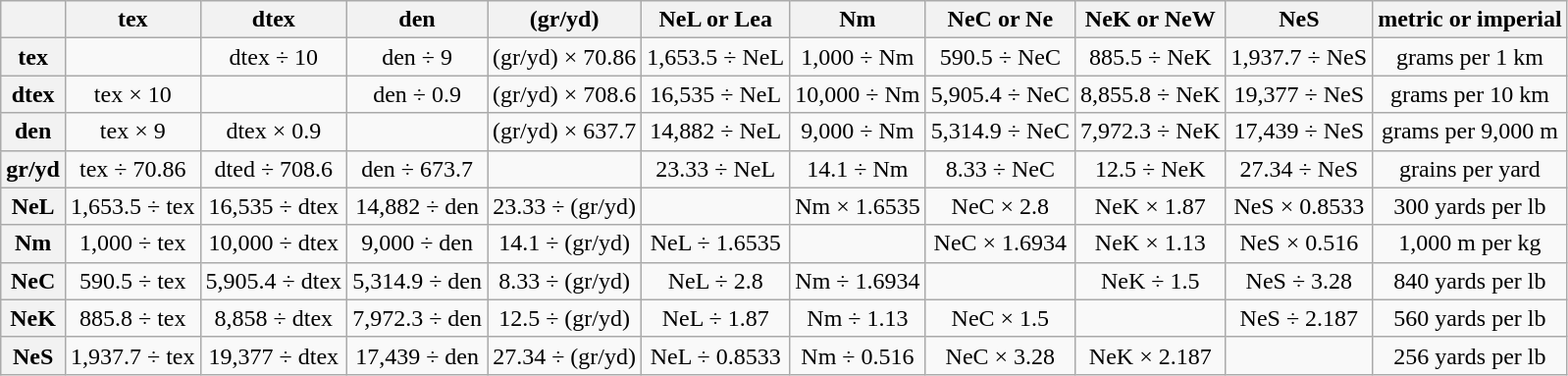<table class="wikitable" style="text-align:center;">
<tr>
<th></th>
<th>tex</th>
<th>dtex</th>
<th>den</th>
<th>(gr/yd)</th>
<th>NeL or Lea</th>
<th>Nm</th>
<th>NeC or Ne</th>
<th>NeK or NeW</th>
<th>NeS</th>
<th>metric or imperial</th>
</tr>
<tr>
<th>tex</th>
<td></td>
<td>dtex ÷ 10</td>
<td>den ÷ 9</td>
<td>(gr/yd) × 70.86</td>
<td>1,653.5 ÷ NeL</td>
<td>1,000 ÷ Nm</td>
<td>590.5 ÷ NeC</td>
<td>885.5 ÷ NeK</td>
<td>1,937.7 ÷ NeS</td>
<td>grams per 1 km</td>
</tr>
<tr>
<th>dtex</th>
<td>tex × 10</td>
<td></td>
<td>den ÷ 0.9</td>
<td>(gr/yd) × 708.6</td>
<td>16,535 ÷ NeL</td>
<td>10,000 ÷ Nm</td>
<td>5,905.4 ÷ NeC</td>
<td>8,855.8 ÷ NeK</td>
<td>19,377 ÷ NeS</td>
<td>grams per 10 km</td>
</tr>
<tr>
<th>den</th>
<td>tex × 9</td>
<td>dtex × 0.9</td>
<td></td>
<td>(gr/yd) × 637.7</td>
<td>14,882 ÷ NeL</td>
<td>9,000 ÷ Nm</td>
<td>5,314.9 ÷ NeC</td>
<td>7,972.3 ÷ NeK</td>
<td>17,439 ÷ NeS</td>
<td>grams per 9,000 m</td>
</tr>
<tr>
<th>gr/yd</th>
<td>tex ÷ 70.86</td>
<td>dted ÷ 708.6</td>
<td>den ÷ 673.7</td>
<td></td>
<td>23.33 ÷ NeL</td>
<td>14.1 ÷ Nm</td>
<td>8.33 ÷ NeC</td>
<td>12.5 ÷ NeK</td>
<td>27.34 ÷ NeS</td>
<td>grains per yard</td>
</tr>
<tr>
<th>NeL</th>
<td>1,653.5 ÷ tex</td>
<td>16,535 ÷ dtex</td>
<td>14,882 ÷ den</td>
<td>23.33 ÷ (gr/yd)</td>
<td></td>
<td>Nm × 1.6535</td>
<td>NeC × 2.8</td>
<td>NeK × 1.87</td>
<td>NeS × 0.8533</td>
<td>300 yards per lb</td>
</tr>
<tr>
<th>Nm</th>
<td>1,000 ÷ tex</td>
<td>10,000 ÷ dtex</td>
<td>9,000 ÷ den</td>
<td>14.1 ÷ (gr/yd)</td>
<td>NeL ÷ 1.6535</td>
<td></td>
<td>NeC × 1.6934</td>
<td>NeK × 1.13</td>
<td>NeS × 0.516</td>
<td>1,000 m per kg</td>
</tr>
<tr>
<th>NeC</th>
<td>590.5 ÷ tex</td>
<td>5,905.4 ÷ dtex</td>
<td>5,314.9 ÷ den</td>
<td>8.33 ÷ (gr/yd)</td>
<td>NeL ÷ 2.8</td>
<td>Nm ÷ 1.6934</td>
<td></td>
<td>NeK ÷ 1.5</td>
<td>NeS ÷ 3.28</td>
<td>840 yards per lb</td>
</tr>
<tr>
<th>NeK</th>
<td>885.8 ÷ tex</td>
<td>8,858 ÷ dtex</td>
<td>7,972.3 ÷ den</td>
<td>12.5 ÷ (gr/yd)</td>
<td>NeL ÷ 1.87</td>
<td>Nm ÷ 1.13</td>
<td>NeC × 1.5</td>
<td></td>
<td>NeS ÷ 2.187</td>
<td>560 yards per lb</td>
</tr>
<tr>
<th>NeS</th>
<td>1,937.7 ÷ tex</td>
<td>19,377 ÷ dtex</td>
<td>17,439 ÷ den</td>
<td>27.34 ÷ (gr/yd)</td>
<td>NeL ÷ 0.8533</td>
<td>Nm ÷ 0.516</td>
<td>NeC × 3.28</td>
<td>NeK × 2.187</td>
<td></td>
<td>256 yards per lb</td>
</tr>
</table>
